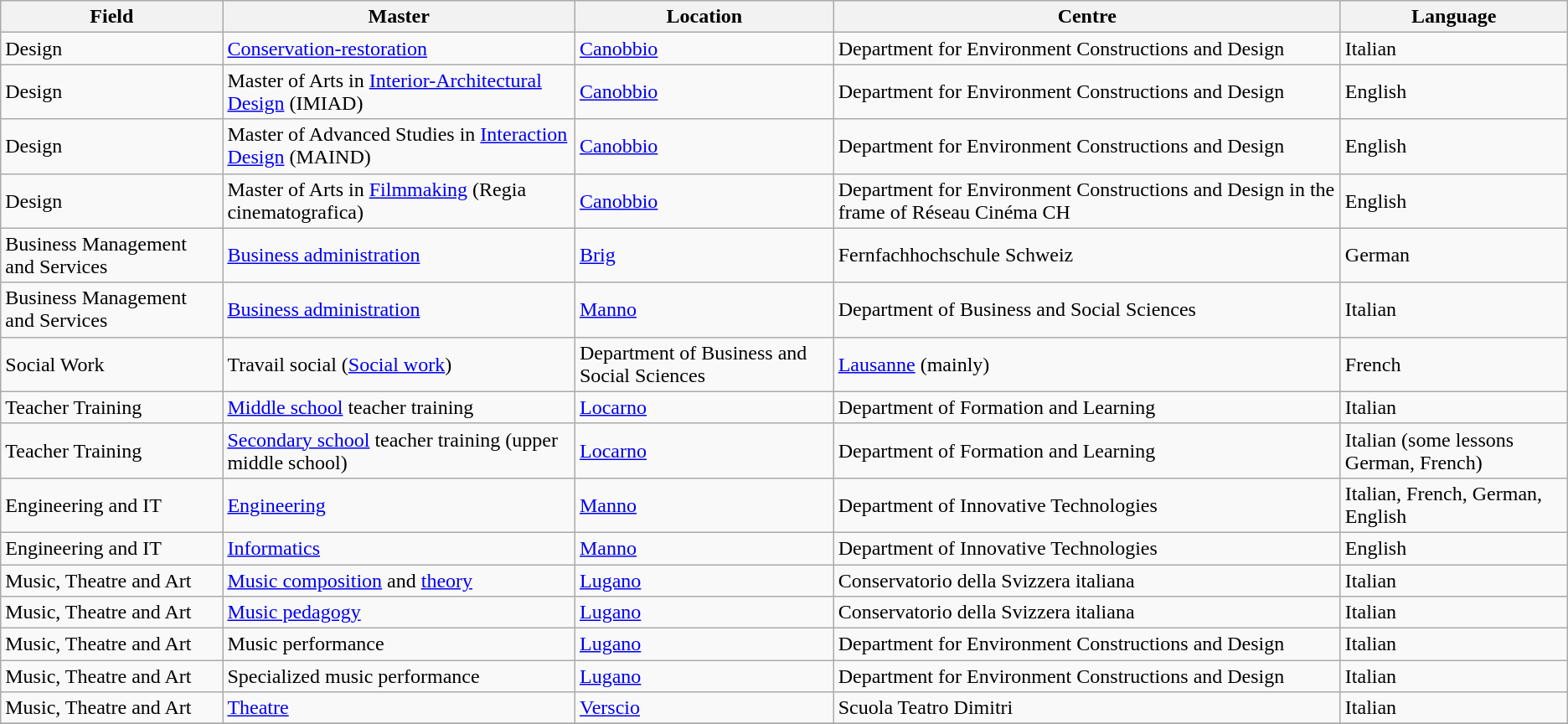<table class="wikitable sortable collapsible collapsed">
<tr>
<th>Field</th>
<th>Master</th>
<th>Location</th>
<th>Centre</th>
<th>Language</th>
</tr>
<tr>
<td>Design</td>
<td><a href='#'>Conservation-restoration</a></td>
<td><a href='#'>Canobbio</a></td>
<td>Department for Environment Constructions and Design</td>
<td>Italian</td>
</tr>
<tr>
<td>Design</td>
<td>Master of Arts in <a href='#'>Interior-Architectural Design</a> (IMIAD)</td>
<td><a href='#'>Canobbio</a></td>
<td>Department for Environment Constructions and Design</td>
<td>English</td>
</tr>
<tr>
<td>Design</td>
<td>Master of Advanced Studies in <a href='#'>Interaction Design</a> (MAIND)</td>
<td><a href='#'>Canobbio</a></td>
<td>Department for Environment Constructions and Design</td>
<td>English</td>
</tr>
<tr>
<td>Design</td>
<td>Master of Arts in <a href='#'>Filmmaking</a> (Regia cinematografica)</td>
<td><a href='#'>Canobbio</a></td>
<td>Department for Environment Constructions and Design in the frame of Réseau Cinéma CH</td>
<td>English</td>
</tr>
<tr>
<td>Business Management and Services</td>
<td><a href='#'>Business administration</a></td>
<td><a href='#'>Brig</a></td>
<td>Fernfachhochschule Schweiz</td>
<td>German</td>
</tr>
<tr>
<td>Business Management and Services</td>
<td><a href='#'>Business administration</a></td>
<td><a href='#'>Manno</a></td>
<td>Department of Business and Social Sciences</td>
<td>Italian</td>
</tr>
<tr>
<td>Social Work</td>
<td>Travail social (<a href='#'>Social work</a>)</td>
<td>Department of Business and Social Sciences</td>
<td><a href='#'>Lausanne</a> (mainly)</td>
<td>French</td>
</tr>
<tr>
<td>Teacher Training</td>
<td><a href='#'>Middle school</a> teacher training</td>
<td><a href='#'>Locarno</a></td>
<td>Department of Formation and Learning</td>
<td>Italian</td>
</tr>
<tr>
<td>Teacher Training</td>
<td><a href='#'>Secondary school</a> teacher training (upper middle school)</td>
<td><a href='#'>Locarno</a></td>
<td>Department of Formation and Learning</td>
<td>Italian (some lessons German, French)</td>
</tr>
<tr>
<td>Engineering and IT</td>
<td><a href='#'>Engineering</a></td>
<td><a href='#'>Manno</a></td>
<td>Department of Innovative Technologies</td>
<td>Italian, French, German, English</td>
</tr>
<tr>
<td>Engineering and IT</td>
<td><a href='#'>Informatics</a></td>
<td><a href='#'>Manno</a></td>
<td>Department of Innovative Technologies</td>
<td>English</td>
</tr>
<tr>
<td>Music, Theatre and Art</td>
<td><a href='#'>Music composition</a> and <a href='#'>theory</a></td>
<td><a href='#'>Lugano</a></td>
<td>Conservatorio della Svizzera italiana</td>
<td>Italian</td>
</tr>
<tr>
<td>Music, Theatre and Art</td>
<td><a href='#'>Music pedagogy</a></td>
<td><a href='#'>Lugano</a></td>
<td>Conservatorio della Svizzera italiana</td>
<td>Italian</td>
</tr>
<tr>
<td>Music, Theatre and Art</td>
<td>Music performance</td>
<td><a href='#'>Lugano</a></td>
<td>Department for Environment Constructions and Design</td>
<td>Italian</td>
</tr>
<tr>
<td>Music, Theatre and Art</td>
<td>Specialized music performance</td>
<td><a href='#'>Lugano</a></td>
<td>Department for Environment Constructions and Design</td>
<td>Italian</td>
</tr>
<tr>
<td>Music, Theatre and Art</td>
<td><a href='#'>Theatre</a></td>
<td><a href='#'>Verscio</a></td>
<td>Scuola Teatro Dimitri</td>
<td>Italian</td>
</tr>
<tr>
</tr>
</table>
